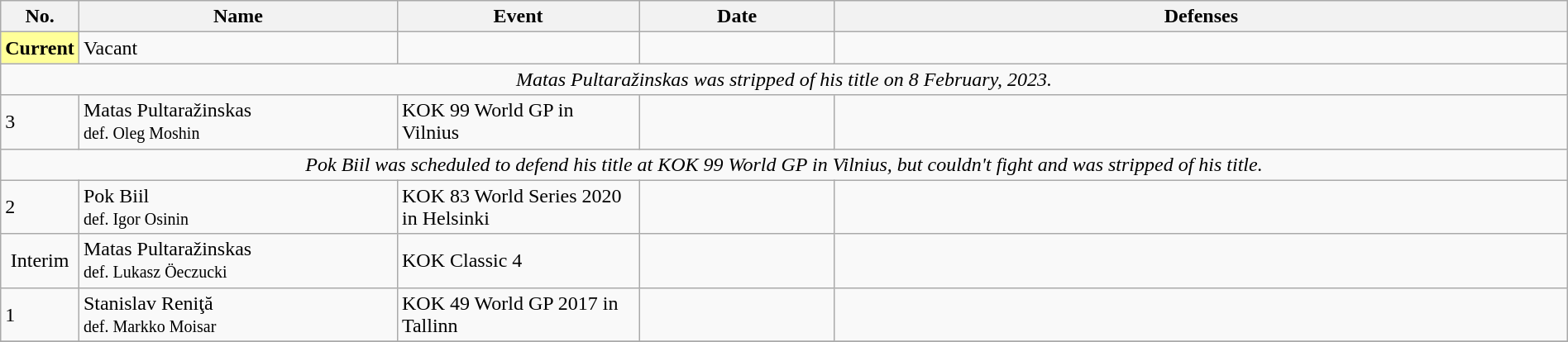<table class="wikitable" style="width:100%; font-size:100%;">
<tr>
<th style= width:1%;">No.</th>
<th style= width:21%;">Name</th>
<th style= width:16%;">Event</th>
<th style=width:13%;">Date</th>
<th style= width:49%;">Defenses</th>
</tr>
<tr>
<td align=center bgcolor="#FFFF99"><strong>Current</strong></td>
<td align=left>Vacant</td>
<td align=left></td>
<td align=center></td>
<td align=left></td>
</tr>
<tr>
<td style="text-align:center;" colspan="5"><em>Matas Pultaražinskas was stripped of his title on 8 February, 2023.</em></td>
</tr>
<tr>
<td>3</td>
<td align=left> Matas Pultaražinskas <br><small>def. Oleg Moshin</small></td>
<td align=left>KOK 99 World GP in Vilnius <br></td>
<td align=center></td>
<td align=left></td>
</tr>
<tr>
<td style="text-align:center;" colspan="5"><em>Pok Biil was scheduled to defend his title at KOK 99 World GP in Vilnius, but couldn't fight and was stripped of his title.</em></td>
</tr>
<tr>
<td>2</td>
<td align=left> Pok Biil <br><small>def. Igor Osinin</small></td>
<td align=left>KOK 83 World Series 2020 in Helsinki <br></td>
<td align=center></td>
<td align=left></td>
</tr>
<tr>
<td align=center>Interim</td>
<td align=left> Matas Pultaražinskas <br><small>def. Lukasz Öeczucki</small></td>
<td align=left>KOK Classic 4 <br></td>
<td align=center></td>
<td align=left></td>
</tr>
<tr>
<td>1</td>
<td align=left> Stanislav Reniţă <br><small>def. Markko Moisar</small></td>
<td align=left>KOK 49 World GP 2017 in Tallinn <br></td>
<td align=center></td>
<td align=left></td>
</tr>
<tr>
</tr>
</table>
